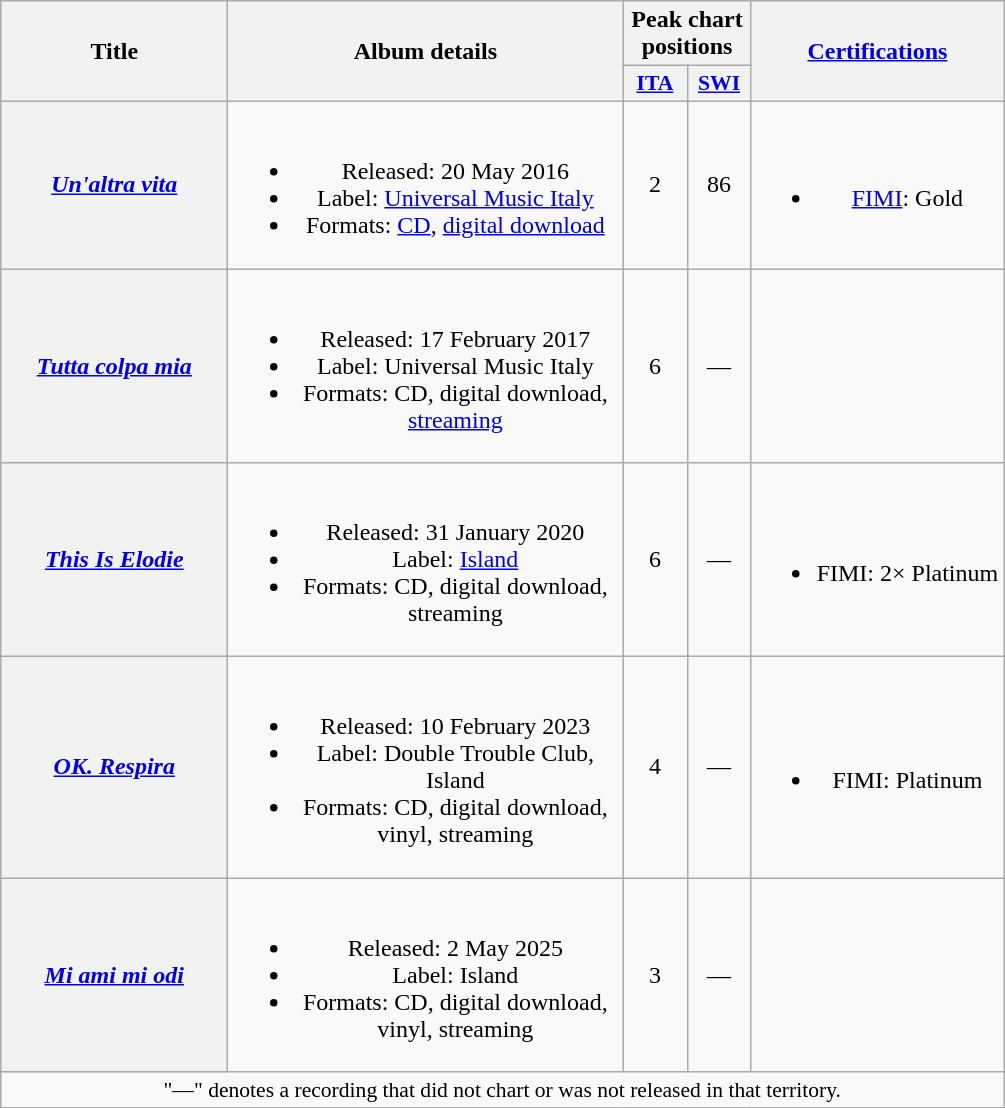<table class="wikitable plainrowheaders" style="text-align:center;">
<tr>
<th scope="col" rowspan="2" style="width:9em;">Title</th>
<th scope="col" rowspan="2" style="width:16em;">Album details</th>
<th scope="col" colspan="2">Peak chart positions</th>
<th scope="col" rowspan="2"><a href='#'>Certifications</a></th>
</tr>
<tr>
<th scope="col" style="width:2.5em;font-size:90%;"><a href='#'>ITA</a><br></th>
<th scope="col" style="width:2.5em;font-size:90%;"><a href='#'>SWI</a><br></th>
</tr>
<tr>
<th scope="row"><em><a href='#'>Un'altra vita</a></em></th>
<td><br><ul><li>Released: 20 May 2016</li><li>Label: <a href='#'>Universal Music Italy</a></li><li>Formats: <a href='#'>CD</a>, <a href='#'>digital download</a></li></ul></td>
<td>2</td>
<td>86</td>
<td><br><ul><li><a href='#'>FIMI</a>: Gold</li></ul></td>
</tr>
<tr>
<th scope="row"><em><a href='#'>Tutta colpa mia</a></em></th>
<td><br><ul><li>Released: 17 February 2017</li><li>Label: Universal Music Italy</li><li>Formats: CD, digital download, <a href='#'>streaming</a></li></ul></td>
<td>6</td>
<td>—</td>
<td></td>
</tr>
<tr>
<th scope="row"><em><a href='#'>This Is Elodie</a></em></th>
<td><br><ul><li>Released: 31 January 2020</li><li>Label: <a href='#'>Island</a></li><li>Formats: CD, digital download, streaming</li></ul></td>
<td>6</td>
<td>—</td>
<td><br><ul><li>FIMI: 2× Platinum</li></ul></td>
</tr>
<tr>
<th scope="row"><em><a href='#'>OK. Respira</a></em></th>
<td><br><ul><li>Released: 10 February 2023</li><li>Label: Double Trouble Club, Island</li><li>Formats: CD, digital download, vinyl, streaming</li></ul></td>
<td>4</td>
<td>—</td>
<td><br><ul><li>FIMI: Platinum</li></ul></td>
</tr>
<tr>
<th scope="row"><em><a href='#'>Mi ami mi odi</a></em></th>
<td><br><ul><li>Released: 2 May 2025</li><li>Label: Island</li><li>Formats: CD, digital download, vinyl, streaming</li></ul></td>
<td>3<br></td>
<td>—</td>
<td></td>
</tr>
<tr>
<td colspan="14" style="font-size:90%">"—" denotes a recording that did not chart or was not released in that territory.</td>
</tr>
</table>
